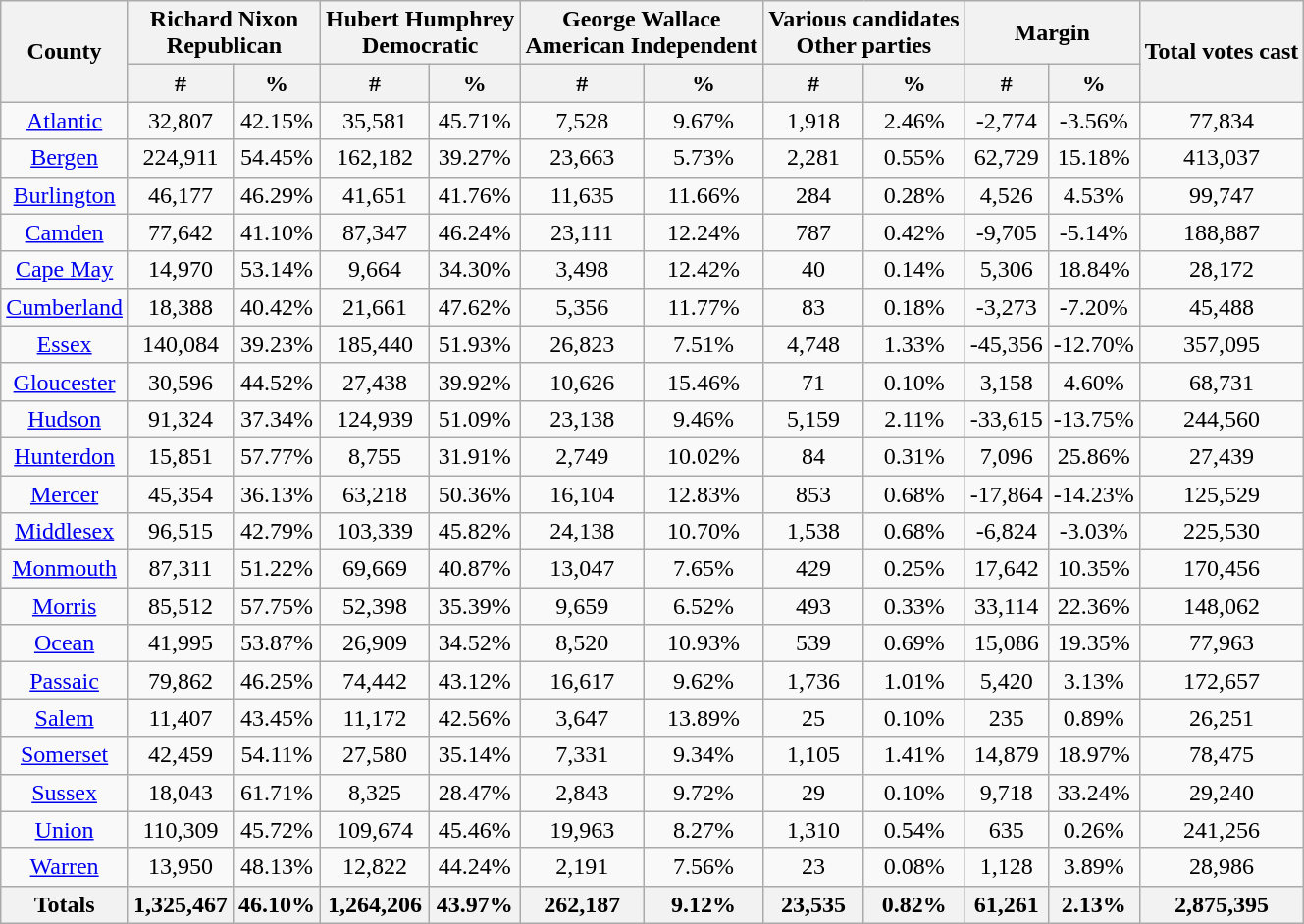<table class="wikitable sortable" style="text-align:center">
<tr>
<th style="text-align:center;" rowspan="2">County</th>
<th style="text-align:center;" colspan="2">Richard Nixon<br>Republican</th>
<th style="text-align:center;" colspan="2">Hubert Humphrey<br>Democratic</th>
<th style="text-align:center;" colspan="2">George Wallace<br>American Independent</th>
<th style="text-align:center;" colspan="2">Various candidates<br>Other parties</th>
<th style="text-align:center;" colspan="2">Margin</th>
<th style="text-align:center;" rowspan="2">Total votes cast</th>
</tr>
<tr>
<th style="text-align:center;" data-sort-type="number">#</th>
<th style="text-align:center;" data-sort-type="number">%</th>
<th style="text-align:center;" data-sort-type="number">#</th>
<th style="text-align:center;" data-sort-type="number">%</th>
<th style="text-align:center;" data-sort-type="number">#</th>
<th style="text-align:center;" data-sort-type="number">%</th>
<th style="text-align:center;" data-sort-type="number">#</th>
<th style="text-align:center;" data-sort-type="number">%</th>
<th style="text-align:center;" data-sort-type="number">#</th>
<th style="text-align:center;" data-sort-type="number">%</th>
</tr>
<tr style="text-align:center;">
<td><a href='#'>Atlantic</a></td>
<td>32,807</td>
<td>42.15%</td>
<td>35,581</td>
<td>45.71%</td>
<td>7,528</td>
<td>9.67%</td>
<td>1,918</td>
<td>2.46%</td>
<td>-2,774</td>
<td>-3.56%</td>
<td>77,834</td>
</tr>
<tr style="text-align:center;">
<td><a href='#'>Bergen</a></td>
<td>224,911</td>
<td>54.45%</td>
<td>162,182</td>
<td>39.27%</td>
<td>23,663</td>
<td>5.73%</td>
<td>2,281</td>
<td>0.55%</td>
<td>62,729</td>
<td>15.18%</td>
<td>413,037</td>
</tr>
<tr style="text-align:center;">
<td><a href='#'>Burlington</a></td>
<td>46,177</td>
<td>46.29%</td>
<td>41,651</td>
<td>41.76%</td>
<td>11,635</td>
<td>11.66%</td>
<td>284</td>
<td>0.28%</td>
<td>4,526</td>
<td>4.53%</td>
<td>99,747</td>
</tr>
<tr style="text-align:center;">
<td><a href='#'>Camden</a></td>
<td>77,642</td>
<td>41.10%</td>
<td>87,347</td>
<td>46.24%</td>
<td>23,111</td>
<td>12.24%</td>
<td>787</td>
<td>0.42%</td>
<td>-9,705</td>
<td>-5.14%</td>
<td>188,887</td>
</tr>
<tr style="text-align:center;">
<td><a href='#'>Cape May</a></td>
<td>14,970</td>
<td>53.14%</td>
<td>9,664</td>
<td>34.30%</td>
<td>3,498</td>
<td>12.42%</td>
<td>40</td>
<td>0.14%</td>
<td>5,306</td>
<td>18.84%</td>
<td>28,172</td>
</tr>
<tr style="text-align:center;">
<td><a href='#'>Cumberland</a></td>
<td>18,388</td>
<td>40.42%</td>
<td>21,661</td>
<td>47.62%</td>
<td>5,356</td>
<td>11.77%</td>
<td>83</td>
<td>0.18%</td>
<td>-3,273</td>
<td>-7.20%</td>
<td>45,488</td>
</tr>
<tr style="text-align:center;">
<td><a href='#'>Essex</a></td>
<td>140,084</td>
<td>39.23%</td>
<td>185,440</td>
<td>51.93%</td>
<td>26,823</td>
<td>7.51%</td>
<td>4,748</td>
<td>1.33%</td>
<td>-45,356</td>
<td>-12.70%</td>
<td>357,095</td>
</tr>
<tr style="text-align:center;">
<td><a href='#'>Gloucester</a></td>
<td>30,596</td>
<td>44.52%</td>
<td>27,438</td>
<td>39.92%</td>
<td>10,626</td>
<td>15.46%</td>
<td>71</td>
<td>0.10%</td>
<td>3,158</td>
<td>4.60%</td>
<td>68,731</td>
</tr>
<tr style="text-align:center;">
<td><a href='#'>Hudson</a></td>
<td>91,324</td>
<td>37.34%</td>
<td>124,939</td>
<td>51.09%</td>
<td>23,138</td>
<td>9.46%</td>
<td>5,159</td>
<td>2.11%</td>
<td>-33,615</td>
<td>-13.75%</td>
<td>244,560</td>
</tr>
<tr style="text-align:center;">
<td><a href='#'>Hunterdon</a></td>
<td>15,851</td>
<td>57.77%</td>
<td>8,755</td>
<td>31.91%</td>
<td>2,749</td>
<td>10.02%</td>
<td>84</td>
<td>0.31%</td>
<td>7,096</td>
<td>25.86%</td>
<td>27,439</td>
</tr>
<tr style="text-align:center;">
<td><a href='#'>Mercer</a></td>
<td>45,354</td>
<td>36.13%</td>
<td>63,218</td>
<td>50.36%</td>
<td>16,104</td>
<td>12.83%</td>
<td>853</td>
<td>0.68%</td>
<td>-17,864</td>
<td>-14.23%</td>
<td>125,529</td>
</tr>
<tr style="text-align:center;">
<td><a href='#'>Middlesex</a></td>
<td>96,515</td>
<td>42.79%</td>
<td>103,339</td>
<td>45.82%</td>
<td>24,138</td>
<td>10.70%</td>
<td>1,538</td>
<td>0.68%</td>
<td>-6,824</td>
<td>-3.03%</td>
<td>225,530</td>
</tr>
<tr style="text-align:center;">
<td><a href='#'>Monmouth</a></td>
<td>87,311</td>
<td>51.22%</td>
<td>69,669</td>
<td>40.87%</td>
<td>13,047</td>
<td>7.65%</td>
<td>429</td>
<td>0.25%</td>
<td>17,642</td>
<td>10.35%</td>
<td>170,456</td>
</tr>
<tr style="text-align:center;">
<td><a href='#'>Morris</a></td>
<td>85,512</td>
<td>57.75%</td>
<td>52,398</td>
<td>35.39%</td>
<td>9,659</td>
<td>6.52%</td>
<td>493</td>
<td>0.33%</td>
<td>33,114</td>
<td>22.36%</td>
<td>148,062</td>
</tr>
<tr style="text-align:center;">
<td><a href='#'>Ocean</a></td>
<td>41,995</td>
<td>53.87%</td>
<td>26,909</td>
<td>34.52%</td>
<td>8,520</td>
<td>10.93%</td>
<td>539</td>
<td>0.69%</td>
<td>15,086</td>
<td>19.35%</td>
<td>77,963</td>
</tr>
<tr style="text-align:center;">
<td><a href='#'>Passaic</a></td>
<td>79,862</td>
<td>46.25%</td>
<td>74,442</td>
<td>43.12%</td>
<td>16,617</td>
<td>9.62%</td>
<td>1,736</td>
<td>1.01%</td>
<td>5,420</td>
<td>3.13%</td>
<td>172,657</td>
</tr>
<tr style="text-align:center;">
<td><a href='#'>Salem</a></td>
<td>11,407</td>
<td>43.45%</td>
<td>11,172</td>
<td>42.56%</td>
<td>3,647</td>
<td>13.89%</td>
<td>25</td>
<td>0.10%</td>
<td>235</td>
<td>0.89%</td>
<td>26,251</td>
</tr>
<tr style="text-align:center;">
<td><a href='#'>Somerset</a></td>
<td>42,459</td>
<td>54.11%</td>
<td>27,580</td>
<td>35.14%</td>
<td>7,331</td>
<td>9.34%</td>
<td>1,105</td>
<td>1.41%</td>
<td>14,879</td>
<td>18.97%</td>
<td>78,475</td>
</tr>
<tr style="text-align:center;">
<td><a href='#'>Sussex</a></td>
<td>18,043</td>
<td>61.71%</td>
<td>8,325</td>
<td>28.47%</td>
<td>2,843</td>
<td>9.72%</td>
<td>29</td>
<td>0.10%</td>
<td>9,718</td>
<td>33.24%</td>
<td>29,240</td>
</tr>
<tr style="text-align:center;">
<td><a href='#'>Union</a></td>
<td>110,309</td>
<td>45.72%</td>
<td>109,674</td>
<td>45.46%</td>
<td>19,963</td>
<td>8.27%</td>
<td>1,310</td>
<td>0.54%</td>
<td>635</td>
<td>0.26%</td>
<td>241,256</td>
</tr>
<tr style="text-align:center;">
<td><a href='#'>Warren</a></td>
<td>13,950</td>
<td>48.13%</td>
<td>12,822</td>
<td>44.24%</td>
<td>2,191</td>
<td>7.56%</td>
<td>23</td>
<td>0.08%</td>
<td>1,128</td>
<td>3.89%</td>
<td>28,986</td>
</tr>
<tr style="text-align:center;">
<th>Totals</th>
<th>1,325,467</th>
<th>46.10%</th>
<th>1,264,206</th>
<th>43.97%</th>
<th>262,187</th>
<th>9.12%</th>
<th>23,535</th>
<th>0.82%</th>
<th>61,261</th>
<th>2.13%</th>
<th>2,875,395</th>
</tr>
</table>
